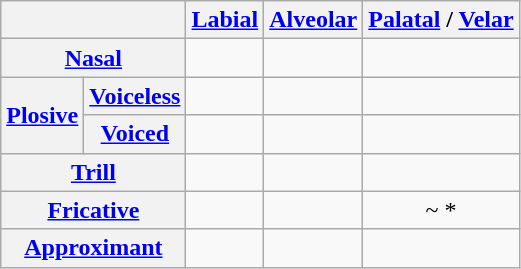<table class="wikitable" style="text-align: center;">
<tr>
<th colspan="2"></th>
<th><a href='#'>Labial</a></th>
<th><a href='#'>Alveolar</a></th>
<th><a href='#'>Palatal</a> / <a href='#'>Velar</a></th>
</tr>
<tr>
<th colspan="2"><a href='#'>Nasal</a></th>
<td></td>
<td></td>
<td> </td>
</tr>
<tr>
<th rowspan="2"><a href='#'>Plosive</a></th>
<th><a href='#'>Voiceless</a></th>
<td></td>
<td></td>
<td></td>
</tr>
<tr>
<th><a href='#'>Voiced</a></th>
<td></td>
<td></td>
<td></td>
</tr>
<tr>
<th colspan="2"><a href='#'>Trill</a></th>
<td></td>
<td></td>
<td></td>
</tr>
<tr>
<th colspan="2"><a href='#'>Fricative</a></th>
<td> </td>
<td></td>
<td>~ *</td>
</tr>
<tr>
<th colspan="2"><a href='#'>Approximant</a></th>
<td></td>
<td></td>
<td> </td>
</tr>
</table>
